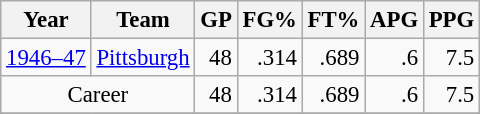<table class="wikitable sortable" style="font-size:95%; text-align:right;">
<tr>
<th>Year</th>
<th>Team</th>
<th>GP</th>
<th>FG%</th>
<th>FT%</th>
<th>APG</th>
<th>PPG</th>
</tr>
<tr>
<td style="text-align:left;"><a href='#'>1946–47</a></td>
<td style="text-align:left;"><a href='#'>Pittsburgh</a></td>
<td>48</td>
<td>.314</td>
<td>.689</td>
<td>.6</td>
<td>7.5</td>
</tr>
<tr>
<td style="text-align:center;" colspan="2">Career</td>
<td>48</td>
<td>.314</td>
<td>.689</td>
<td>.6</td>
<td>7.5</td>
</tr>
<tr>
</tr>
</table>
